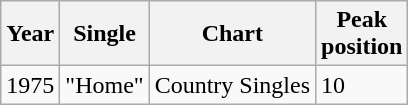<table class="wikitable">
<tr>
<th>Year</th>
<th>Single</th>
<th>Chart</th>
<th>Peak<br>position</th>
</tr>
<tr>
<td>1975</td>
<td>"Home"</td>
<td>Country Singles</td>
<td>10</td>
</tr>
</table>
